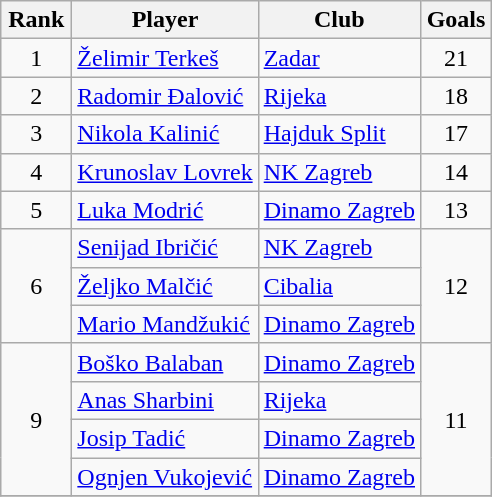<table class="wikitable">
<tr>
<th width="40px">Rank</th>
<th>Player</th>
<th>Club</th>
<th width="40px">Goals</th>
</tr>
<tr>
<td align=center>1</td>
<td> <a href='#'>Želimir Terkeš</a></td>
<td><a href='#'>Zadar</a></td>
<td align=center>21</td>
</tr>
<tr>
<td align="center">2</td>
<td> <a href='#'>Radomir Đalović</a></td>
<td><a href='#'>Rijeka</a></td>
<td align=center>18</td>
</tr>
<tr>
<td align=center>3</td>
<td> <a href='#'>Nikola Kalinić</a></td>
<td><a href='#'>Hajduk Split</a></td>
<td align=center>17</td>
</tr>
<tr>
<td align="center">4</td>
<td> <a href='#'>Krunoslav Lovrek</a></td>
<td><a href='#'>NK Zagreb</a></td>
<td align=center>14</td>
</tr>
<tr>
<td align=center>5</td>
<td> <a href='#'>Luka Modrić</a></td>
<td><a href='#'>Dinamo Zagreb</a></td>
<td align=center>13</td>
</tr>
<tr>
<td rowspan=3 align=center>6</td>
<td> <a href='#'>Senijad Ibričić</a></td>
<td><a href='#'>NK Zagreb</a></td>
<td rowspan=3 align=center>12</td>
</tr>
<tr>
<td> <a href='#'>Željko Malčić</a></td>
<td><a href='#'>Cibalia</a></td>
</tr>
<tr>
<td> <a href='#'>Mario Mandžukić</a></td>
<td><a href='#'>Dinamo Zagreb</a></td>
</tr>
<tr>
<td rowspan=4 align=center>9</td>
<td> <a href='#'>Boško Balaban</a></td>
<td><a href='#'>Dinamo Zagreb</a></td>
<td rowspan=4 align=center>11</td>
</tr>
<tr>
<td> <a href='#'>Anas Sharbini</a></td>
<td><a href='#'>Rijeka</a></td>
</tr>
<tr>
<td> <a href='#'>Josip Tadić</a></td>
<td><a href='#'>Dinamo Zagreb</a></td>
</tr>
<tr>
<td> <a href='#'>Ognjen Vukojević</a></td>
<td><a href='#'>Dinamo Zagreb</a></td>
</tr>
<tr>
</tr>
</table>
